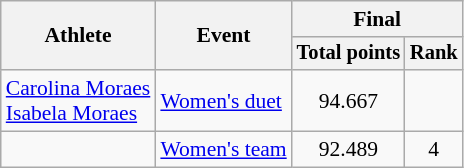<table class=wikitable style="font-size:90%">
<tr>
<th rowspan="2">Athlete</th>
<th rowspan="2">Event</th>
<th colspan="2">Final</th>
</tr>
<tr style="font-size:95%">
<th>Total points</th>
<th>Rank</th>
</tr>
<tr align=center>
<td align=left><a href='#'>Carolina Moraes</a><br><a href='#'>Isabela Moraes</a></td>
<td align=left><a href='#'>Women's duet</a></td>
<td>94.667</td>
<td></td>
</tr>
<tr align=center>
<td align=left></td>
<td align=left><a href='#'>Women's team</a></td>
<td>92.489</td>
<td>4</td>
</tr>
</table>
